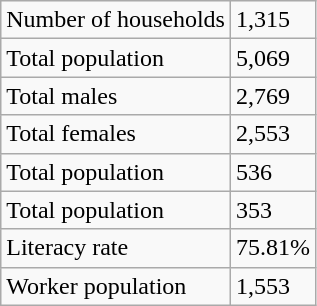<table class="wikitable">
<tr>
<td>Number of households</td>
<td>1,315</td>
</tr>
<tr>
<td>Total population</td>
<td>5,069</td>
</tr>
<tr>
<td>Total males</td>
<td>2,769</td>
</tr>
<tr>
<td>Total females</td>
<td>2,553</td>
</tr>
<tr>
<td>Total  population</td>
<td>536</td>
</tr>
<tr>
<td>Total  population</td>
<td>353</td>
</tr>
<tr>
<td>Literacy rate</td>
<td>75.81%</td>
</tr>
<tr>
<td>Worker population</td>
<td>1,553</td>
</tr>
</table>
